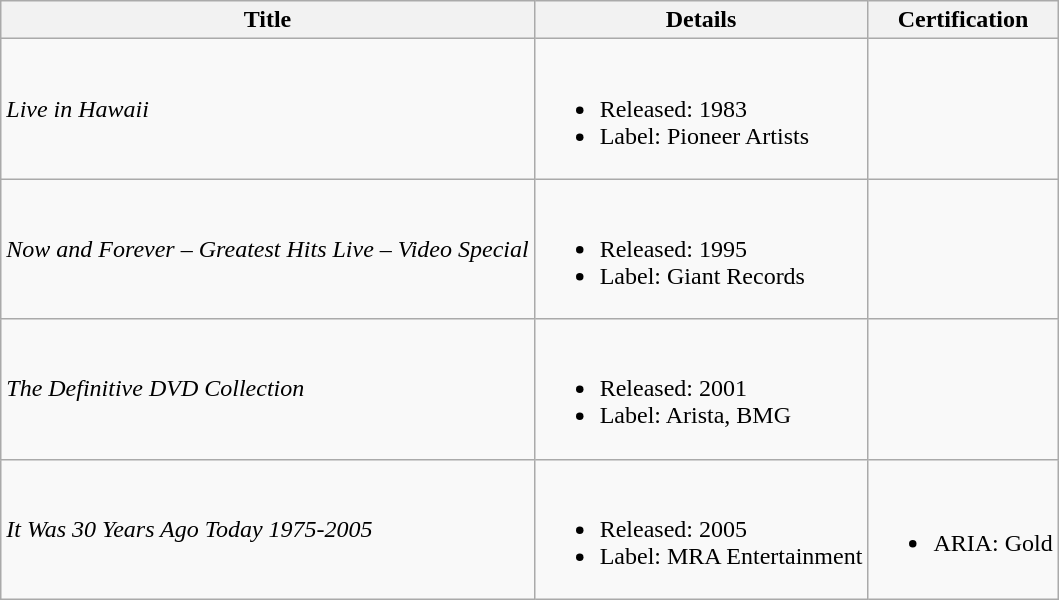<table class="wikitable">
<tr>
<th>Title</th>
<th>Details</th>
<th>Certification</th>
</tr>
<tr>
<td scope="row"><em>Live in Hawaii</em></td>
<td><br><ul><li>Released: 1983</li><li>Label: Pioneer Artists</li></ul></td>
<td></td>
</tr>
<tr>
<td scope="row"><em>Now and Forever – Greatest Hits Live – Video Special</em></td>
<td><br><ul><li>Released: 1995</li><li>Label: Giant Records</li></ul></td>
<td></td>
</tr>
<tr>
<td scope="row"><em>The Definitive DVD Collection</em></td>
<td><br><ul><li>Released: 2001</li><li>Label: Arista, BMG</li></ul></td>
<td></td>
</tr>
<tr>
<td scope="row"><em>It Was 30 Years Ago Today 1975-2005</em></td>
<td><br><ul><li>Released: 2005</li><li>Label: MRA Entertainment</li></ul></td>
<td><br><ul><li>ARIA: Gold</li></ul></td>
</tr>
</table>
